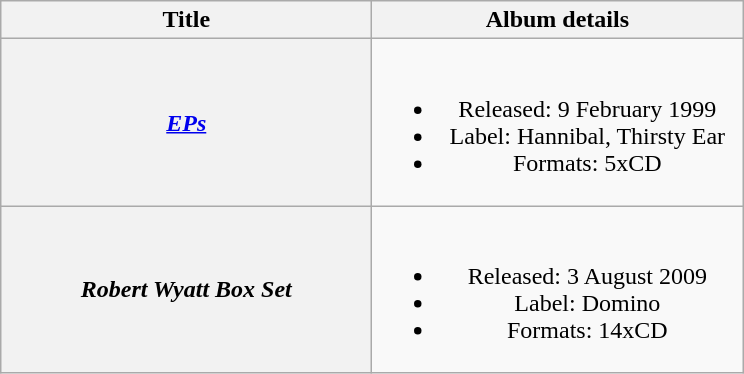<table class="wikitable plainrowheaders" style="text-align:center;">
<tr>
<th scope="col" style="width:15em;">Title</th>
<th scope="col" style="width:15em;">Album details</th>
</tr>
<tr>
<th scope="row"><em><a href='#'>EPs</a></em></th>
<td><br><ul><li>Released: 9 February 1999</li><li>Label: Hannibal, Thirsty Ear</li><li>Formats: 5xCD</li></ul></td>
</tr>
<tr>
<th scope="row"><em>Robert Wyatt Box Set</em></th>
<td><br><ul><li>Released: 3 August 2009</li><li>Label: Domino</li><li>Formats: 14xCD</li></ul></td>
</tr>
</table>
